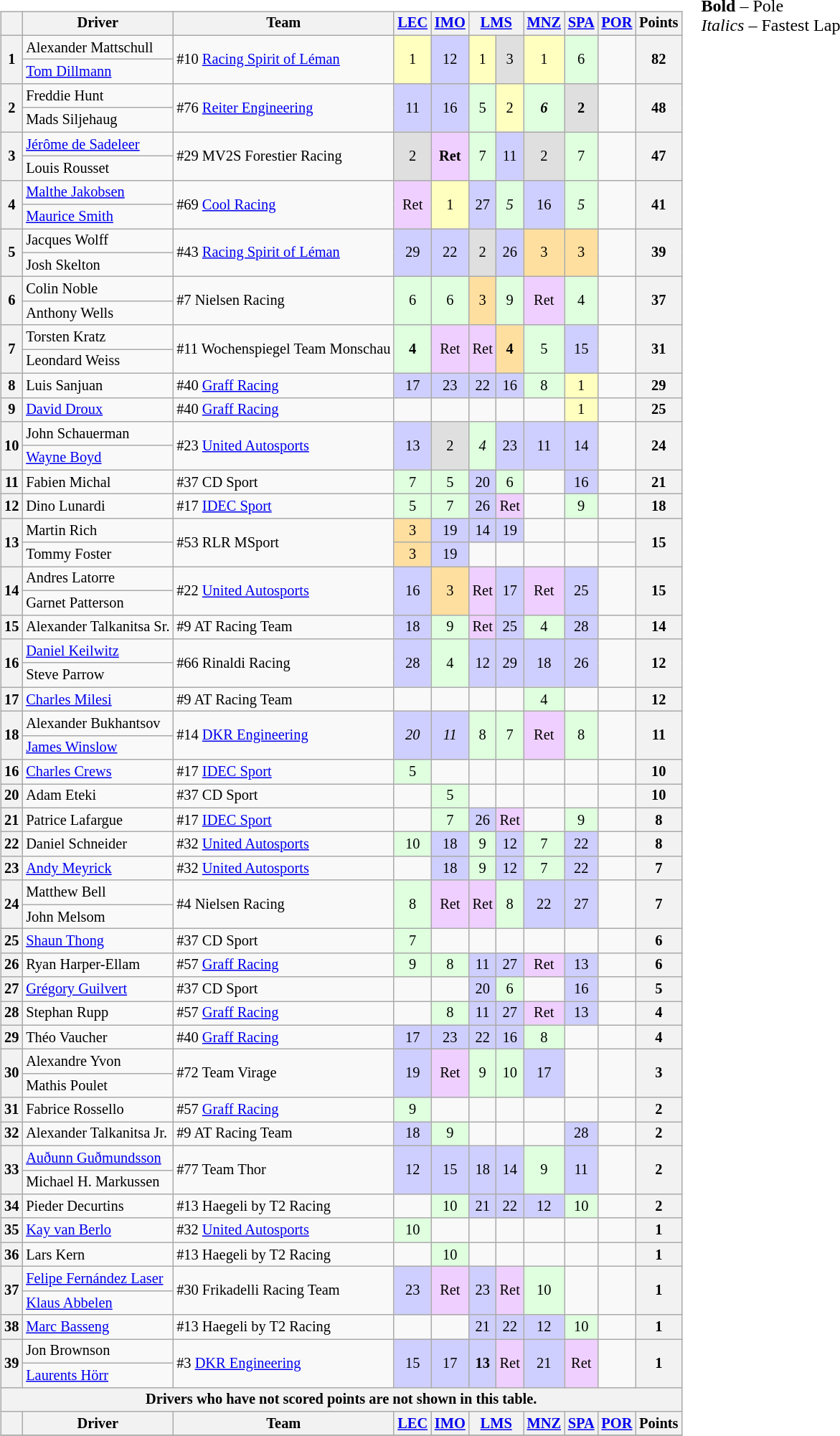<table>
<tr>
<td valign="top"><br><table class="wikitable" style="font-size:85%; text-align:center;">
<tr>
<th></th>
<th>Driver</th>
<th>Team</th>
<th><a href='#'>LEC</a><br></th>
<th><a href='#'>IMO</a><br></th>
<th colspan="2"><a href='#'>LMS</a><br></th>
<th><a href='#'>MNZ</a><br></th>
<th><a href='#'>SPA</a><br></th>
<th><a href='#'>POR</a><br></th>
<th>Points</th>
</tr>
<tr>
<th rowspan="2">1</th>
<td align="left"> Alexander Mattschull</td>
<td rowspan="2" align="left"> #10 <a href='#'>Racing Spirit of Léman</a></td>
<td rowspan="2" style="background:#ffffbf;">1</td>
<td rowspan="2" style="background:#cfcfff;">12</td>
<td rowspan="2" style="background:#ffffbf;">1</td>
<td rowspan="2" style="background:#dfdfdf;">3</td>
<td rowspan="2" style="background:#ffffbf;">1</td>
<td rowspan="2" style="background:#dfffdf;">6</td>
<td rowspan="2"></td>
<th rowspan="2">82</th>
</tr>
<tr>
<td align="left"> <a href='#'>Tom Dillmann</a></td>
</tr>
<tr>
<th rowspan="2">2</th>
<td align="left"> Freddie Hunt</td>
<td rowspan="2" align="left"> #76 <a href='#'>Reiter Engineering</a></td>
<td rowspan="2" style="background:#cfcfff;">11</td>
<td rowspan="2" style="background:#cfcfff;">16</td>
<td rowspan="2" style="background:#dfffdf;">5</td>
<td rowspan="2" style="background:#ffffbf;">2</td>
<td rowspan="2" style="background:#dfffdf;"><strong><em>6</em></strong></td>
<td rowspan="2" style="background:#dfdfdf;"><strong>2</strong></td>
<td rowspan="2"></td>
<th rowspan="2">48</th>
</tr>
<tr>
<td align="left"> Mads Siljehaug</td>
</tr>
<tr>
<th rowspan="2">3</th>
<td align="left"> <a href='#'>Jérôme de Sadeleer</a></td>
<td rowspan="2" align="left"> #29 MV2S Forestier Racing</td>
<td rowspan="2" style="background:#dfdfdf;">2</td>
<td rowspan="2" style="background:#efcfff;"><strong>Ret</strong></td>
<td rowspan="2" style="background:#dfffdf;">7</td>
<td rowspan="2" style="background:#cfcfff;">11</td>
<td rowspan="2" style="background:#dfdfdf;">2</td>
<td rowspan="2" style="background:#dfffdf;">7</td>
<td rowspan="2"></td>
<th rowspan="2">47</th>
</tr>
<tr>
<td align="left"> Louis Rousset</td>
</tr>
<tr>
<th rowspan="2">4</th>
<td align="left"> <a href='#'>Malthe Jakobsen</a></td>
<td rowspan="2" align="left"> #69 <a href='#'>Cool Racing</a></td>
<td rowspan="2" style="background:#efcfff;">Ret</td>
<td rowspan="2" style="background:#ffffbf;">1</td>
<td rowspan="2" style="background:#cfcfff;">27</td>
<td rowspan="2" style="background:#dfffdf;"><em>5</em></td>
<td rowspan="2" style="background:#cfcfff;">16</td>
<td rowspan="2" style="background:#dfffdf;"><em>5</em></td>
<td rowspan="2"></td>
<th rowspan="2">41</th>
</tr>
<tr>
<td align="left"> <a href='#'>Maurice Smith</a></td>
</tr>
<tr>
<th rowspan="2">5</th>
<td align="left"> Jacques Wolff</td>
<td rowspan="2" align="left"> #43 <a href='#'>Racing Spirit of Léman</a></td>
<td rowspan="2" style="background:#cfcfff;">29</td>
<td rowspan="2" style="background:#cfcfff;">22</td>
<td rowspan="2" style="background:#dfdfdf;">2</td>
<td rowspan="2" style="background:#cfcfff;">26</td>
<td rowspan="2" style="background:#ffdf9f;">3</td>
<td rowspan="2" style="background:#ffdf9f;">3</td>
<td rowspan="2"></td>
<th rowspan="2">39</th>
</tr>
<tr>
<td align="left"> Josh Skelton</td>
</tr>
<tr>
<th rowspan="2">6</th>
<td align="left"> Colin Noble</td>
<td rowspan="2" align="left"> #7 Nielsen Racing</td>
<td rowspan="2" style="background:#dfffdf;">6</td>
<td rowspan="2" style="background:#dfffdf;">6</td>
<td rowspan="2" style="background:#ffdf9f;">3</td>
<td rowspan="2" style="background:#dfffdf;">9</td>
<td rowspan="2" style="background:#efcfff;">Ret</td>
<td rowspan="2" style="background:#dfffdf;">4</td>
<td rowspan="2"></td>
<th rowspan="2">37</th>
</tr>
<tr>
<td align="left"> Anthony Wells</td>
</tr>
<tr>
<th rowspan="2">7</th>
<td align="left"> Torsten Kratz</td>
<td rowspan="2" align="left"> #11 Wochenspiegel Team Monschau</td>
<td rowspan="2" style="background:#dfffdf;"><strong>4</strong></td>
<td rowspan="2" style="background:#efcfff;">Ret</td>
<td rowspan="2" style="background:#efcfff;">Ret</td>
<td rowspan="2" style="background:#ffdf9f;"><strong>4</strong></td>
<td rowspan="2" style="background:#dfffdf;">5</td>
<td rowspan="2" style="background:#cfcfff;">15</td>
<td rowspan="2"></td>
<th rowspan="2">31</th>
</tr>
<tr>
<td align="left"> Leondard Weiss</td>
</tr>
<tr>
<th>8</th>
<td align="left"> Luis Sanjuan</td>
<td align="left"> #40 <a href='#'>Graff Racing</a></td>
<td style="background:#cfcfff;">17</td>
<td style="background:#cfcfff;">23</td>
<td style="background:#cfcfff;">22</td>
<td style="background:#cfcfff;">16</td>
<td style="background:#dfffdf;">8</td>
<td style="background:#ffffbf;">1</td>
<td></td>
<th>29</th>
</tr>
<tr>
<th>9</th>
<td align="left"> <a href='#'>David Droux</a></td>
<td align="left"> #40 <a href='#'>Graff Racing</a></td>
<td></td>
<td></td>
<td></td>
<td></td>
<td></td>
<td style="background:#ffffbf;">1</td>
<td></td>
<th>25</th>
</tr>
<tr>
<th rowspan="2">10</th>
<td align="left"> John Schauerman</td>
<td rowspan="2" align="left"> #23 <a href='#'>United Autosports</a></td>
<td rowspan="2" style="background:#cfcfff;">13</td>
<td rowspan="2" style="background:#dfdfdf;">2</td>
<td rowspan="2" style="background:#dfffdf;"><em>4</em></td>
<td rowspan="2" style="background:#cfcfff;">23</td>
<td rowspan="2" style="background:#cfcfff;">11</td>
<td rowspan="2" style="background:#cfcfff;">14</td>
<td rowspan="2"></td>
<th rowspan="2">24</th>
</tr>
<tr>
<td align="left"> <a href='#'>Wayne Boyd</a></td>
</tr>
<tr>
<th>11</th>
<td align="left"> Fabien Michal</td>
<td align="left"> #37 CD Sport</td>
<td style="background:#dfffdf;">7</td>
<td style="background:#dfffdf;">5</td>
<td style="background:#cfcfff;">20</td>
<td style="background:#dfffdf;">6</td>
<td></td>
<td style="background:#cfcfff;">16</td>
<td></td>
<th>21</th>
</tr>
<tr>
<th>12</th>
<td align="left"> Dino Lunardi</td>
<td align="left"> #17 <a href='#'>IDEC Sport</a></td>
<td style="background:#dfffdf;">5</td>
<td style="background:#dfffdf;">7</td>
<td style="background:#cfcfff;">26</td>
<td style="background:#efcfff;">Ret</td>
<td></td>
<td style="background:#dfffdf;">9</td>
<td></td>
<th>18</th>
</tr>
<tr>
<th rowspan="2">13</th>
<td align="left"> Martin Rich</td>
<td rowspan="2" align="left"> #53 RLR MSport</td>
<td style="background:#ffdf9f;">3</td>
<td style="background:#cfcfff;">19</td>
<td style="background:#cfcfff;">14</td>
<td style="background:#cfcfff;">19</td>
<td></td>
<td></td>
<td></td>
<th rowspan="2">15</th>
</tr>
<tr>
<td align="left"> Tommy Foster</td>
<td style="background:#ffdf9f;">3</td>
<td style="background:#cfcfff;">19</td>
<td></td>
<td></td>
<td></td>
<td></td>
<td></td>
</tr>
<tr>
<th rowspan="2">14</th>
<td align="left"> Andres Latorre</td>
<td rowspan="2" align="left"> #22 <a href='#'>United Autosports</a></td>
<td rowspan="2" style="background:#cfcfff;">16</td>
<td rowspan="2" style="background:#ffdf9f;">3</td>
<td rowspan="2" style="background:#efcfff;">Ret</td>
<td rowspan="2" style="background:#cfcfff;">17</td>
<td rowspan="2" style="background:#efcfff;">Ret</td>
<td rowspan="2" style="background:#cfcfff;">25</td>
<td rowspan="2"></td>
<th rowspan="2">15</th>
</tr>
<tr>
<td align="left"> Garnet Patterson</td>
</tr>
<tr>
<th>15</th>
<td align="left"> Alexander Talkanitsa Sr.</td>
<td align="left"> #9 AT Racing Team</td>
<td style="background:#cfcfff;">18</td>
<td style="background:#dfffdf;">9</td>
<td style="background:#efcfff;">Ret</td>
<td style="background:#cfcfff;">25</td>
<td style="background:#dfffdf;">4</td>
<td style="background:#cfcfff;">28</td>
<td></td>
<th>14</th>
</tr>
<tr>
<th rowspan="2">16</th>
<td align="left"> <a href='#'>Daniel Keilwitz</a></td>
<td rowspan="2" align="left"> #66 Rinaldi Racing</td>
<td rowspan="2" style="background:#cfcfff;">28</td>
<td rowspan="2" style="background:#dfffdf;">4</td>
<td rowspan="2" style="background:#cfcfff;">12</td>
<td rowspan="2" style="background:#cfcfff;">29</td>
<td rowspan="2" style="background:#cfcfff;">18</td>
<td rowspan="2" style="background:#cfcfff;">26</td>
<td rowspan="2"></td>
<th rowspan="2">12</th>
</tr>
<tr>
<td align="left"> Steve Parrow</td>
</tr>
<tr>
<th>17</th>
<td align="left"> <a href='#'>Charles Milesi</a></td>
<td align="left"> #9 AT Racing Team</td>
<td></td>
<td></td>
<td></td>
<td></td>
<td style="background:#dfffdf;">4</td>
<td></td>
<td></td>
<th>12</th>
</tr>
<tr>
<th rowspan="2">18</th>
<td align="left"> Alexander Bukhantsov</td>
<td rowspan="2" align="left"> #14 <a href='#'>DKR Engineering</a></td>
<td rowspan="2" style="background:#cfcfff;"><em>20</em></td>
<td rowspan="2" style="background:#cfcfff;"><em>11</em></td>
<td rowspan="2" style="background:#dfffdf;">8</td>
<td rowspan="2" style="background:#dfffdf;">7</td>
<td rowspan="2" style="background:#efcfff;">Ret</td>
<td rowspan="2" style="background:#dfffdf;">8</td>
<td rowspan="2"></td>
<th rowspan="2">11</th>
</tr>
<tr>
<td align="left"> <a href='#'>James Winslow</a></td>
</tr>
<tr>
<th>16</th>
<td align="left"> <a href='#'>Charles Crews</a></td>
<td align="left"> #17 <a href='#'>IDEC Sport</a></td>
<td style="background:#dfffdf;">5</td>
<td></td>
<td></td>
<td></td>
<td></td>
<td></td>
<td></td>
<th>10</th>
</tr>
<tr>
<th>20</th>
<td align="left"> Adam Eteki</td>
<td align="left"> #37 CD Sport</td>
<td></td>
<td style="background:#dfffdf;">5</td>
<td></td>
<td></td>
<td></td>
<td></td>
<td></td>
<th>10</th>
</tr>
<tr>
<th>21</th>
<td align="left"> Patrice Lafargue</td>
<td align="left"> #17 <a href='#'>IDEC Sport</a></td>
<td></td>
<td style="background:#dfffdf;">7</td>
<td style="background:#cfcfff;">26</td>
<td style="background:#efcfff;">Ret</td>
<td></td>
<td style="background:#dfffdf;">9</td>
<td></td>
<th>8</th>
</tr>
<tr>
<th>22</th>
<td align="left"> Daniel Schneider</td>
<td align="left"> #32 <a href='#'>United Autosports</a></td>
<td style="background:#dfffdf;">10</td>
<td style="background:#cfcfff;">18</td>
<td style="background:#dfffdf;">9</td>
<td style="background:#cfcfff;">12</td>
<td style="background:#dfffdf;">7</td>
<td style="background:#cfcfff;">22</td>
<td></td>
<th>8</th>
</tr>
<tr>
<th>23</th>
<td align="left"> <a href='#'>Andy Meyrick</a></td>
<td align="left"> #32 <a href='#'>United Autosports</a></td>
<td></td>
<td style="background:#cfcfff;">18</td>
<td style="background:#dfffdf;">9</td>
<td style="background:#cfcfff;">12</td>
<td style="background:#dfffdf;">7</td>
<td style="background:#cfcfff;">22</td>
<td></td>
<th>7</th>
</tr>
<tr>
<th rowspan="2">24</th>
<td align="left"> Matthew Bell</td>
<td rowspan="2" align="left"> #4 Nielsen Racing</td>
<td rowspan="2" style="background:#dfffdf;">8</td>
<td rowspan="2" style="background:#efcfff;">Ret</td>
<td rowspan="2" style="background:#efcfff;">Ret</td>
<td rowspan="2" style="background:#dfffdf;">8</td>
<td rowspan="2" style="background:#cfcfff;">22</td>
<td rowspan="2" style="background:#cfcfff;">27</td>
<td rowspan="2"></td>
<th rowspan="2">7</th>
</tr>
<tr>
<td align="left"> John Melsom</td>
</tr>
<tr>
<th>25</th>
<td align="left"> <a href='#'>Shaun Thong</a></td>
<td align="left"> #37 CD Sport</td>
<td style="background:#dfffdf;">7</td>
<td></td>
<td></td>
<td></td>
<td></td>
<td></td>
<td></td>
<th>6</th>
</tr>
<tr>
<th>26</th>
<td align="left"> Ryan Harper-Ellam</td>
<td align="left"> #57 <a href='#'>Graff Racing</a></td>
<td style="background:#dfffdf;">9</td>
<td style="background:#dfffdf;">8</td>
<td style="background:#cfcfff;">11</td>
<td style="background:#cfcfff;">27</td>
<td style="background:#efcfff;">Ret</td>
<td style="background:#cfcfff;">13</td>
<td></td>
<th>6</th>
</tr>
<tr>
<th>27</th>
<td align="left"> <a href='#'>Grégory Guilvert</a></td>
<td align="left"> #37 CD Sport</td>
<td></td>
<td></td>
<td style="background:#cfcfff;">20</td>
<td style="background:#dfffdf;">6</td>
<td></td>
<td style="background:#cfcfff;">16</td>
<td></td>
<th>5</th>
</tr>
<tr>
<th>28</th>
<td align="left"> Stephan Rupp</td>
<td align="left"> #57 <a href='#'>Graff Racing</a></td>
<td></td>
<td style="background:#dfffdf;">8</td>
<td style="background:#cfcfff;">11</td>
<td style="background:#cfcfff;">27</td>
<td style="background:#efcfff;">Ret</td>
<td style="background:#cfcfff;">13</td>
<td></td>
<th>4</th>
</tr>
<tr>
<th>29</th>
<td align="left"> Théo Vaucher</td>
<td align="left"> #40 <a href='#'>Graff Racing</a></td>
<td style="background:#cfcfff;">17</td>
<td style="background:#cfcfff;">23</td>
<td style="background:#cfcfff;">22</td>
<td style="background:#cfcfff;">16</td>
<td style="background:#dfffdf;">8</td>
<td></td>
<td></td>
<th>4</th>
</tr>
<tr>
<th rowspan="2">30</th>
<td align="left"> Alexandre Yvon</td>
<td rowspan="2" align="left"> #72 Team Virage</td>
<td rowspan="2" style="background:#cfcfff;">19</td>
<td rowspan="2" style="background:#efcfff;">Ret</td>
<td rowspan="2" style="background:#dfffdf;">9</td>
<td rowspan="2" style="background:#dfffdf;">10</td>
<td rowspan="2" style="background:#cfcfff;">17</td>
<td rowspan="2"></td>
<td rowspan="2"></td>
<th rowspan="2">3</th>
</tr>
<tr>
<td align="left"> Mathis Poulet</td>
</tr>
<tr>
<th>31</th>
<td align="left"> Fabrice Rossello</td>
<td align="left"> #57 <a href='#'>Graff Racing</a></td>
<td style="background:#dfffdf;">9</td>
<td></td>
<td></td>
<td></td>
<td></td>
<td></td>
<td></td>
<th>2</th>
</tr>
<tr>
<th>32</th>
<td align="left"> Alexander Talkanitsa Jr.</td>
<td align="left"> #9 AT Racing Team</td>
<td style="background:#cfcfff;">18</td>
<td style="background:#dfffdf;">9</td>
<td></td>
<td></td>
<td></td>
<td style="background:#cfcfff;">28</td>
<td></td>
<th>2</th>
</tr>
<tr>
<th rowspan="2">33</th>
<td align="left"> <a href='#'>Auðunn Guðmundsson</a></td>
<td rowspan="2" align="left"> #77 Team Thor</td>
<td rowspan="2" style="background:#cfcfff;">12</td>
<td rowspan="2" style="background:#cfcfff;">15</td>
<td rowspan="2" style="background:#cfcfff;">18</td>
<td rowspan="2" style="background:#cfcfff;">14</td>
<td rowspan="2" style="background:#dfffdf;">9</td>
<td rowspan="2" style="background:#cfcfff;">11</td>
<td rowspan="2"></td>
<th rowspan="2">2</th>
</tr>
<tr>
<td align="left"> Michael H. Markussen</td>
</tr>
<tr>
<th>34</th>
<td align="left"> Pieder Decurtins</td>
<td align="left"> #13 Haegeli by T2 Racing</td>
<td></td>
<td style="background:#dfffdf;">10</td>
<td style="background:#cfcfff;">21</td>
<td style="background:#cfcfff;">22</td>
<td style="background:#cfcfff;">12</td>
<td style="background:#dfffdf;">10</td>
<td></td>
<th>2</th>
</tr>
<tr>
<th>35</th>
<td align="left"> <a href='#'>Kay van Berlo</a></td>
<td align="left"> #32 <a href='#'>United Autosports</a></td>
<td style="background:#dfffdf;">10</td>
<td></td>
<td></td>
<td></td>
<td></td>
<td></td>
<td></td>
<th>1</th>
</tr>
<tr>
<th>36</th>
<td align="left"> Lars Kern</td>
<td align="left"> #13 Haegeli by T2 Racing</td>
<td></td>
<td style="background:#dfffdf;">10</td>
<td></td>
<td></td>
<td></td>
<td></td>
<td></td>
<th>1</th>
</tr>
<tr>
<th rowspan="2">37</th>
<td align="left"> <a href='#'>Felipe Fernández Laser</a></td>
<td rowspan="2" align="left"> #30 Frikadelli Racing Team</td>
<td rowspan="2" style="background:#cfcfff;">23</td>
<td rowspan="2" style="background:#efcfff;">Ret</td>
<td rowspan="2" style="background:#cfcfff;">23</td>
<td rowspan="2" style="background:#efcfff;">Ret</td>
<td rowspan="2" style="background:#dfffdf;">10</td>
<td rowspan="2"></td>
<td rowspan="2"></td>
<th rowspan="2">1</th>
</tr>
<tr>
<td align="left"> <a href='#'>Klaus Abbelen</a></td>
</tr>
<tr>
<th>38</th>
<td align="left"> <a href='#'>Marc Basseng</a></td>
<td align="left"> #13 Haegeli by T2 Racing</td>
<td></td>
<td></td>
<td style="background:#cfcfff;">21</td>
<td style="background:#cfcfff;">22</td>
<td style="background:#cfcfff;">12</td>
<td style="background:#dfffdf;">10</td>
<td></td>
<th>1</th>
</tr>
<tr>
<th rowspan="2">39</th>
<td align="left"> Jon Brownson</td>
<td rowspan="2" align="left"> #3 <a href='#'>DKR Engineering</a></td>
<td rowspan="2" style="background:#cfcfff;">15</td>
<td rowspan="2" style="background:#cfcfff;">17</td>
<td rowspan="2" style="background:#cfcfff;"><strong>13</strong></td>
<td rowspan="2" style="background:#efcfff;">Ret</td>
<td rowspan="2" style="background:#cfcfff;">21</td>
<td rowspan="2" style="background:#efcfff;">Ret</td>
<td rowspan="2"></td>
<th rowspan="2">1</th>
</tr>
<tr>
<td align="left"> <a href='#'>Laurents Hörr</a></td>
</tr>
<tr>
<th colspan="11">Drivers who have not scored points are not shown in this table.</th>
</tr>
<tr>
<th></th>
<th>Driver</th>
<th>Team</th>
<th><a href='#'>LEC</a><br></th>
<th><a href='#'>IMO</a><br></th>
<th colspan="2"><a href='#'>LMS</a><br></th>
<th><a href='#'>MNZ</a><br></th>
<th><a href='#'>SPA</a><br></th>
<th><a href='#'>POR</a><br></th>
<th>Points</th>
</tr>
<tr>
</tr>
</table>
</td>
<td valign="top"><br>
<span><strong>Bold</strong> – Pole<br><em>Italics</em> – Fastest Lap</span></td>
</tr>
</table>
